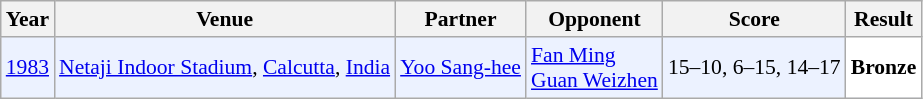<table class="sortable wikitable" style="font-size:90%;">
<tr>
<th>Year</th>
<th>Venue</th>
<th>Partner</th>
<th>Opponent</th>
<th>Score</th>
<th>Result</th>
</tr>
<tr style="background:#ECF2FF">
<td align="center"><a href='#'>1983</a></td>
<td align="left"><a href='#'>Netaji Indoor Stadium</a>, <a href='#'>Calcutta</a>, <a href='#'>India</a></td>
<td> <a href='#'>Yoo Sang-hee</a></td>
<td> <a href='#'>Fan Ming</a><br> <a href='#'>Guan Weizhen</a></td>
<td>15–10, 6–15, 14–17</td>
<td style="text-align:left; background: white"> <strong>Bronze</strong></td>
</tr>
</table>
